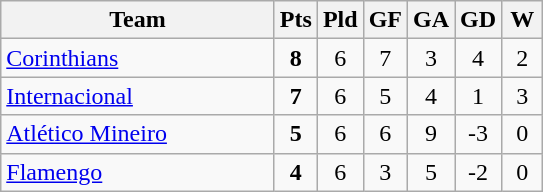<table class="wikitable" style="text-align: center;">
<tr>
<th width="175">Team</th>
<th width="20">Pts</th>
<th width="20">Pld</th>
<th width="20">GF</th>
<th width="20">GA</th>
<th width="20">GD</th>
<th width="20">W</th>
</tr>
<tr>
<td style="text-align:left;"><a href='#'>Corinthians</a></td>
<td><strong>8</strong></td>
<td>6</td>
<td>7</td>
<td>3</td>
<td>4</td>
<td>2</td>
</tr>
<tr>
<td style="text-align:left;"><a href='#'>Internacional</a></td>
<td><strong>7</strong></td>
<td>6</td>
<td>5</td>
<td>4</td>
<td>1</td>
<td>3</td>
</tr>
<tr>
<td style="text-align:left;"><a href='#'>Atlético Mineiro</a></td>
<td><strong>5</strong></td>
<td>6</td>
<td>6</td>
<td>9</td>
<td>-3</td>
<td>0</td>
</tr>
<tr>
<td style="text-align:left;"><a href='#'>Flamengo</a></td>
<td><strong>4</strong></td>
<td>6</td>
<td>3</td>
<td>5</td>
<td>-2</td>
<td>0</td>
</tr>
</table>
